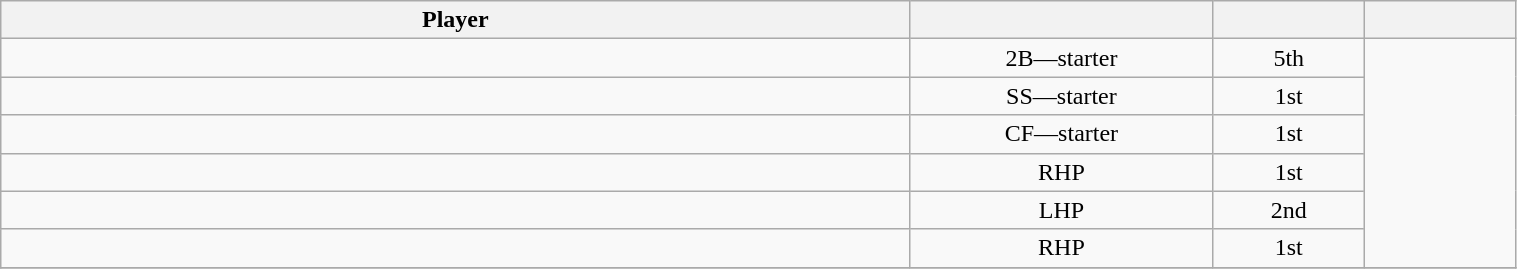<table class="wikitable" style="width:80%;">
<tr align=center>
<th style="width:60%;">Player</th>
<th style="width:20%;"></th>
<th style="width:10%;"></th>
<th style="width:10%;"></th>
</tr>
<tr align=center>
<td></td>
<td>2B—starter</td>
<td>5th</td>
<td rowspan="6"></td>
</tr>
<tr align=center>
<td></td>
<td>SS—starter</td>
<td>1st</td>
</tr>
<tr align=center>
<td></td>
<td>CF—starter</td>
<td>1st</td>
</tr>
<tr align=center>
<td></td>
<td>RHP</td>
<td>1st</td>
</tr>
<tr align=center>
<td></td>
<td>LHP</td>
<td>2nd</td>
</tr>
<tr align=center>
<td></td>
<td>RHP</td>
<td>1st</td>
</tr>
<tr>
</tr>
</table>
